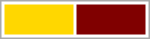<table style=" width: 100px; border: 1px solid #aaaaaa">
<tr>
<td style="background-color:gold"> </td>
<td style="background-color:maroon"> </td>
</tr>
</table>
